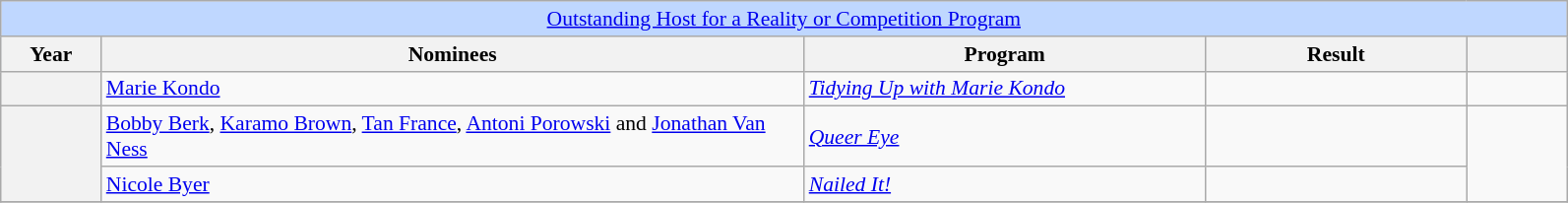<table class="wikitable plainrowheaders" style="font-size: 90%" width=84%>
<tr ---- bgcolor="#bfd7ff">
<td colspan=6 align=center><a href='#'>Outstanding Host for a Reality or Competition Program</a></td>
</tr>
<tr ---- bgcolor="#ebf5ff">
<th width="5%">Year</th>
<th width="35%">Nominees</th>
<th width="20%">Program</th>
<th width="13%">Result</th>
<th width="5%"></th>
</tr>
<tr>
<th scope=row></th>
<td><a href='#'>Marie Kondo</a></td>
<td><em><a href='#'>Tidying Up with Marie Kondo</a></em></td>
<td></td>
<td></td>
</tr>
<tr>
<th rowspan="2" scope=row></th>
<td><a href='#'>Bobby Berk</a>, <a href='#'>Karamo Brown</a>, <a href='#'>Tan France</a>, <a href='#'>Antoni Porowski</a> and <a href='#'>Jonathan Van Ness</a></td>
<td><em><a href='#'>Queer Eye</a></em></td>
<td></td>
<td rowspan="2"></td>
</tr>
<tr>
<td><a href='#'>Nicole Byer</a></td>
<td><em><a href='#'>Nailed It!</a></em></td>
<td></td>
</tr>
<tr>
</tr>
</table>
